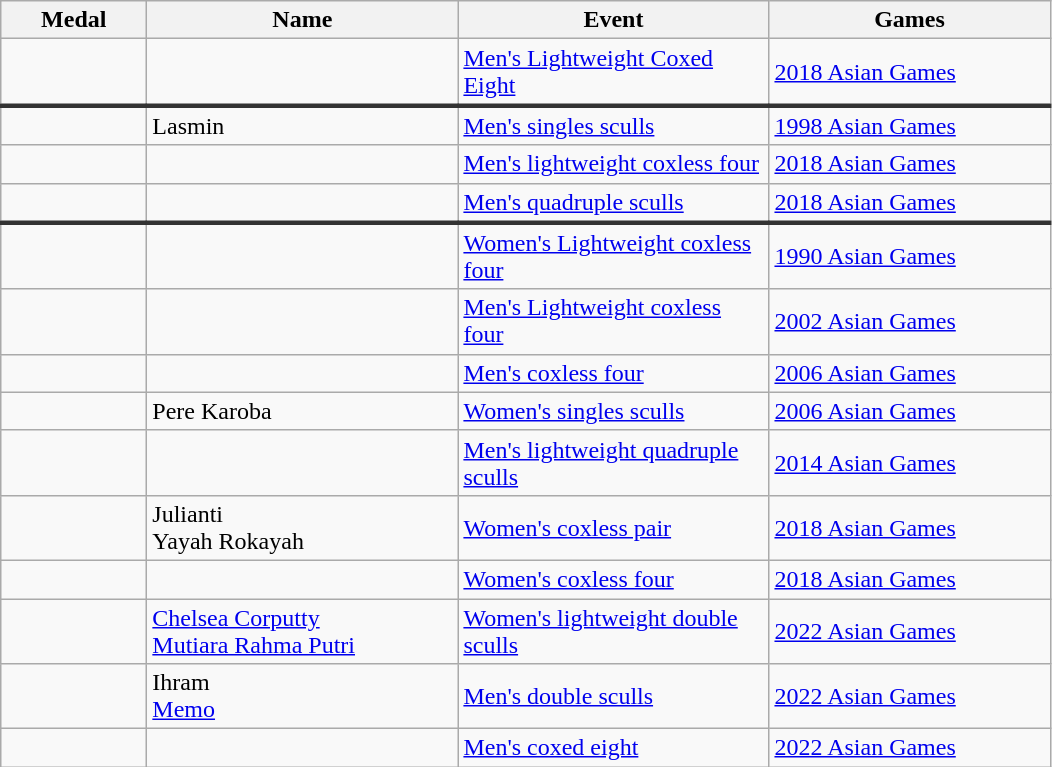<table class="wikitable sortable" style="font-size:100%">
<tr>
<th width="90">Medal</th>
<th width="200">Name</th>
<th width="200">Event</th>
<th width="180">Games</th>
</tr>
<tr>
<td></td>
<td><br></td>
<td><a href='#'>Men's Lightweight Coxed Eight</a></td>
<td><a href='#'>2018 Asian Games</a></td>
</tr>
<tr style="border-top: 3px solid #333333;">
<td></td>
<td>Lasmin</td>
<td><a href='#'>Men's singles sculls</a></td>
<td><a href='#'>1998 Asian Games</a></td>
</tr>
<tr>
<td></td>
<td><br></td>
<td><a href='#'>Men's lightweight coxless four</a></td>
<td><a href='#'>2018 Asian Games</a></td>
</tr>
<tr>
<td></td>
<td><br></td>
<td><a href='#'>Men's quadruple sculls</a></td>
<td><a href='#'>2018 Asian Games</a></td>
</tr>
<tr style="border-top: 3px solid #333333;">
<td></td>
<td><br></td>
<td><a href='#'>Women's Lightweight coxless four</a></td>
<td><a href='#'>1990 Asian Games</a></td>
</tr>
<tr>
<td></td>
<td><br></td>
<td><a href='#'>Men's Lightweight coxless four</a></td>
<td><a href='#'>2002 Asian Games</a></td>
</tr>
<tr>
<td></td>
<td><br></td>
<td><a href='#'>Men's coxless four</a></td>
<td><a href='#'>2006 Asian Games</a></td>
</tr>
<tr>
<td></td>
<td>Pere Karoba</td>
<td><a href='#'>Women's singles sculls</a></td>
<td><a href='#'>2006 Asian Games</a></td>
</tr>
<tr>
<td></td>
<td><br></td>
<td><a href='#'>Men's lightweight quadruple sculls</a></td>
<td><a href='#'>2014 Asian Games</a></td>
</tr>
<tr>
<td></td>
<td>Julianti <br> Yayah Rokayah</td>
<td><a href='#'>Women's coxless pair</a></td>
<td><a href='#'>2018 Asian Games</a></td>
</tr>
<tr>
<td></td>
<td><br></td>
<td><a href='#'>Women's coxless four</a></td>
<td><a href='#'>2018 Asian Games</a></td>
</tr>
<tr>
<td></td>
<td><a href='#'>Chelsea Corputty</a> <br> <a href='#'>Mutiara Rahma Putri</a></td>
<td><a href='#'>Women's lightweight double sculls</a></td>
<td><a href='#'>2022 Asian Games</a></td>
</tr>
<tr>
<td></td>
<td>Ihram <br> <a href='#'>Memo</a></td>
<td><a href='#'>Men's double sculls</a></td>
<td><a href='#'>2022 Asian Games</a></td>
</tr>
<tr>
<td></td>
<td><br></td>
<td><a href='#'>Men's coxed eight</a></td>
<td><a href='#'>2022 Asian Games</a></td>
</tr>
</table>
